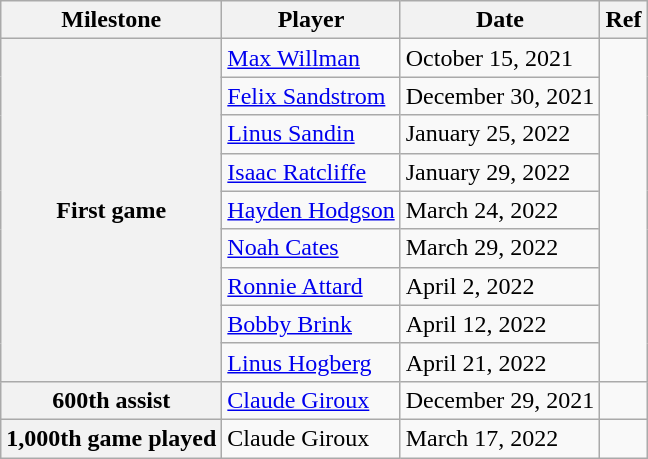<table class="wikitable">
<tr>
<th scope="col">Milestone</th>
<th scope="col">Player</th>
<th scope="col">Date</th>
<th scope="col">Ref</th>
</tr>
<tr>
<th rowspan=9>First game</th>
<td><a href='#'>Max Willman</a></td>
<td>October 15, 2021</td>
<td rowspan=9></td>
</tr>
<tr>
<td><a href='#'>Felix Sandstrom</a></td>
<td>December 30, 2021</td>
</tr>
<tr>
<td><a href='#'>Linus Sandin</a></td>
<td>January 25, 2022</td>
</tr>
<tr>
<td><a href='#'>Isaac Ratcliffe</a></td>
<td>January 29, 2022</td>
</tr>
<tr>
<td><a href='#'>Hayden Hodgson</a></td>
<td>March 24, 2022</td>
</tr>
<tr>
<td><a href='#'>Noah Cates</a></td>
<td>March 29, 2022</td>
</tr>
<tr>
<td><a href='#'>Ronnie Attard</a></td>
<td>April 2, 2022</td>
</tr>
<tr>
<td><a href='#'>Bobby Brink</a></td>
<td>April 12, 2022</td>
</tr>
<tr>
<td><a href='#'>Linus Hogberg</a></td>
<td>April 21, 2022</td>
</tr>
<tr>
<th>600th assist</th>
<td><a href='#'>Claude Giroux</a></td>
<td>December 29, 2021</td>
<td></td>
</tr>
<tr>
<th>1,000th game played</th>
<td>Claude Giroux</td>
<td>March 17, 2022</td>
<td></td>
</tr>
</table>
